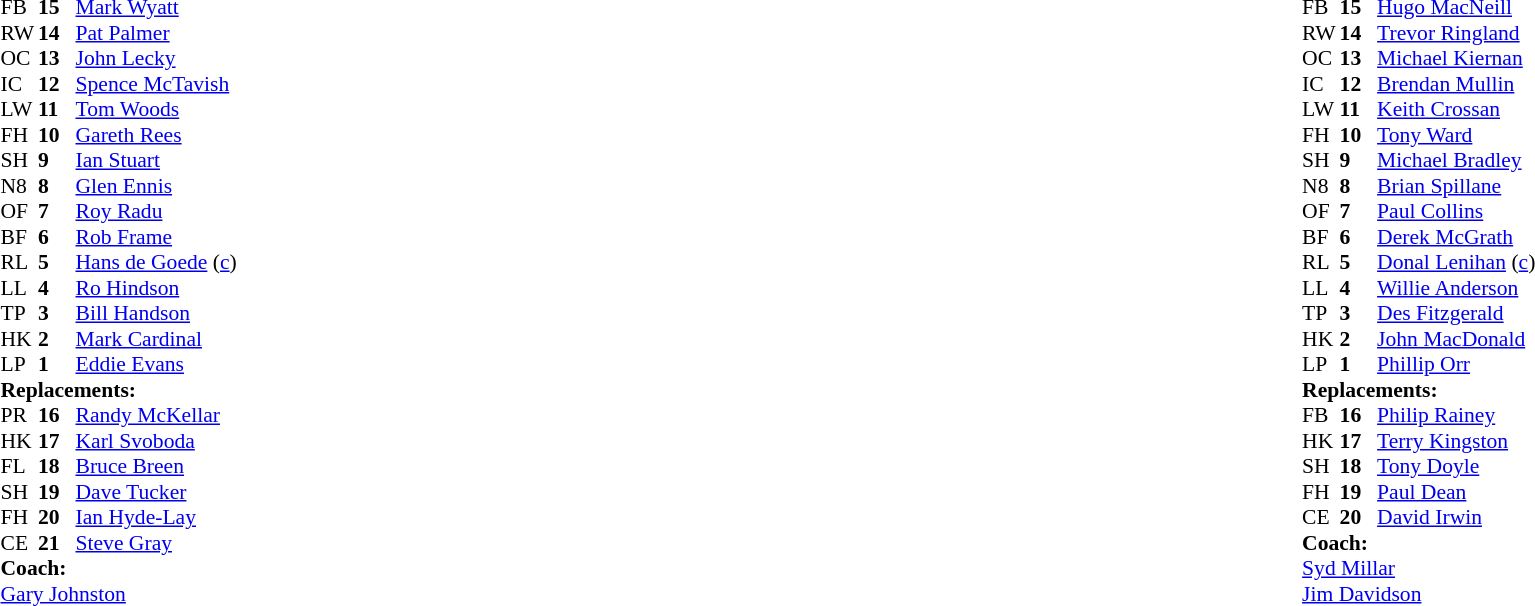<table width="100%">
<tr>
<td valign="top" width="50%"><br><table style="font-size:90%" cellspacing="0" cellpadding="0">
<tr>
<th width="25"></th>
<th width="25"></th>
</tr>
<tr>
<td>FB</td>
<td><strong>15</strong></td>
<td><a href='#'>Mark Wyatt</a></td>
</tr>
<tr>
<td>RW</td>
<td><strong>14</strong></td>
<td><a href='#'>Pat Palmer</a></td>
</tr>
<tr>
<td>OC</td>
<td><strong>13</strong></td>
<td><a href='#'>John Lecky</a></td>
</tr>
<tr>
<td>IC</td>
<td><strong>12</strong></td>
<td><a href='#'>Spence McTavish</a></td>
</tr>
<tr>
<td>LW</td>
<td><strong>11</strong></td>
<td><a href='#'>Tom Woods</a></td>
</tr>
<tr>
<td>FH</td>
<td><strong>10</strong></td>
<td><a href='#'>Gareth Rees</a></td>
</tr>
<tr>
<td>SH</td>
<td><strong>9</strong></td>
<td><a href='#'>Ian Stuart</a></td>
</tr>
<tr>
<td>N8</td>
<td><strong>8</strong></td>
<td><a href='#'>Glen Ennis</a></td>
</tr>
<tr>
<td>OF</td>
<td><strong>7</strong></td>
<td><a href='#'>Roy Radu</a></td>
</tr>
<tr>
<td>BF</td>
<td><strong>6</strong></td>
<td><a href='#'>Rob Frame</a></td>
</tr>
<tr>
<td>RL</td>
<td><strong>5</strong></td>
<td><a href='#'>Hans de Goede</a> (<a href='#'>c</a>)</td>
</tr>
<tr>
<td>LL</td>
<td><strong>4</strong></td>
<td><a href='#'>Ro Hindson</a></td>
</tr>
<tr>
<td>TP</td>
<td><strong>3</strong></td>
<td><a href='#'>Bill Handson</a></td>
</tr>
<tr>
<td>HK</td>
<td><strong>2</strong></td>
<td><a href='#'>Mark Cardinal</a></td>
</tr>
<tr>
<td>LP</td>
<td><strong>1</strong></td>
<td><a href='#'>Eddie Evans</a></td>
</tr>
<tr>
<td colspan=3><strong>Replacements:</strong></td>
</tr>
<tr>
<td>PR</td>
<td><strong>16</strong></td>
<td><a href='#'>Randy McKellar</a></td>
</tr>
<tr>
<td>HK</td>
<td><strong>17</strong></td>
<td><a href='#'>Karl Svoboda</a></td>
</tr>
<tr>
<td>FL</td>
<td><strong>18</strong></td>
<td><a href='#'>Bruce Breen</a></td>
</tr>
<tr>
<td>SH</td>
<td><strong>19</strong></td>
<td><a href='#'>Dave Tucker</a></td>
</tr>
<tr>
<td>FH</td>
<td><strong>20</strong></td>
<td><a href='#'>Ian Hyde-Lay</a></td>
</tr>
<tr>
<td>CE</td>
<td><strong>21</strong></td>
<td><a href='#'>Steve Gray</a></td>
</tr>
<tr>
<td colspan=3><strong>Coach:</strong></td>
</tr>
<tr>
<td colspan="4"> <a href='#'>Gary Johnston</a></td>
</tr>
</table>
</td>
<td valign="top"></td>
<td valign="top" width="50%"><br><table style="font-size:90%" cellspacing="0" cellpadding="0" align="center">
<tr>
<th width="25"></th>
<th width="25"></th>
</tr>
<tr>
<td>FB</td>
<td><strong>15</strong></td>
<td><a href='#'>Hugo MacNeill</a></td>
</tr>
<tr>
<td>RW</td>
<td><strong>14</strong></td>
<td><a href='#'>Trevor Ringland</a></td>
</tr>
<tr>
<td>OC</td>
<td><strong>13</strong></td>
<td><a href='#'>Michael Kiernan</a></td>
</tr>
<tr>
<td>IC</td>
<td><strong>12</strong></td>
<td><a href='#'>Brendan Mullin</a></td>
</tr>
<tr>
<td>LW</td>
<td><strong>11</strong></td>
<td><a href='#'>Keith Crossan</a></td>
</tr>
<tr>
<td>FH</td>
<td><strong>10</strong></td>
<td><a href='#'>Tony Ward</a></td>
</tr>
<tr>
<td>SH</td>
<td><strong>9</strong></td>
<td><a href='#'>Michael Bradley</a></td>
</tr>
<tr>
<td>N8</td>
<td><strong>8</strong></td>
<td><a href='#'>Brian Spillane</a></td>
</tr>
<tr>
<td>OF</td>
<td><strong>7</strong></td>
<td><a href='#'>Paul Collins</a></td>
</tr>
<tr>
<td>BF</td>
<td><strong>6</strong></td>
<td><a href='#'>Derek McGrath</a></td>
</tr>
<tr>
<td>RL</td>
<td><strong>5</strong></td>
<td><a href='#'>Donal Lenihan</a> (<a href='#'>c</a>)</td>
</tr>
<tr>
<td>LL</td>
<td><strong>4</strong></td>
<td><a href='#'>Willie Anderson</a></td>
</tr>
<tr>
<td>TP</td>
<td><strong>3</strong></td>
<td><a href='#'>Des Fitzgerald</a></td>
</tr>
<tr>
<td>HK</td>
<td><strong>2</strong></td>
<td><a href='#'>John MacDonald</a></td>
<td></td>
<td></td>
</tr>
<tr>
<td>LP</td>
<td><strong>1</strong></td>
<td><a href='#'>Phillip Orr</a></td>
</tr>
<tr>
<td colspan=3><strong>Replacements:</strong></td>
</tr>
<tr>
<td>FB</td>
<td><strong>16</strong></td>
<td><a href='#'>Philip Rainey</a></td>
</tr>
<tr>
<td>HK</td>
<td><strong>17</strong></td>
<td><a href='#'>Terry Kingston</a></td>
<td></td>
<td></td>
</tr>
<tr>
<td>SH</td>
<td><strong>18</strong></td>
<td><a href='#'>Tony Doyle</a></td>
</tr>
<tr>
<td>FH</td>
<td><strong>19</strong></td>
<td><a href='#'>Paul Dean</a></td>
</tr>
<tr>
<td>CE</td>
<td><strong>20</strong></td>
<td><a href='#'>David Irwin</a></td>
</tr>
<tr>
<td colspan=3><strong>Coach:</strong></td>
</tr>
<tr>
<td colspan="4"> <a href='#'>Syd Millar</a><br> <a href='#'>Jim Davidson</a></td>
</tr>
</table>
</td>
</tr>
</table>
